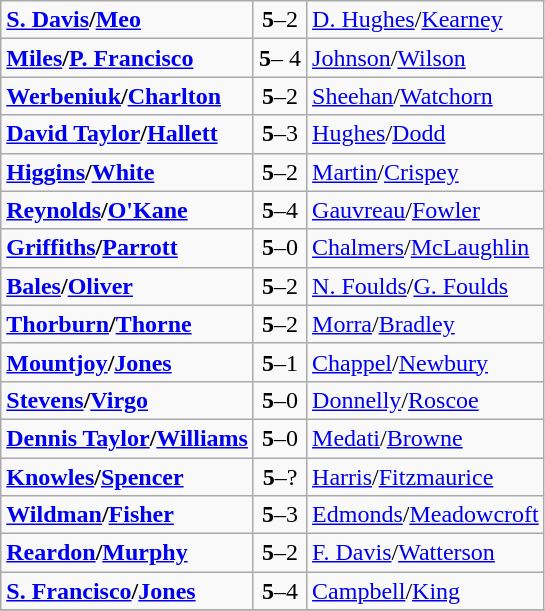<table class="wikitable ">
<tr>
<td>  <strong><a href='#'>S. Davis</a>/<a href='#'>Meo</a></strong></td>
<td style="text-align:center;"><strong>5</strong>–2</td>
<td>  <a href='#'>D. Hughes</a>/<a href='#'>Kearney</a></td>
</tr>
<tr>
<td>  <strong><a href='#'>Miles</a>/<a href='#'>P. Francisco</a></strong></td>
<td style="text-align:center;"><strong>5</strong>– 4</td>
<td>  <a href='#'>Johnson</a>/<a href='#'>Wilson</a></td>
</tr>
<tr>
<td>  <strong><a href='#'>Werbeniuk</a>/<a href='#'>Charlton</a></strong></td>
<td style="text-align:center;"><strong>5</strong>–2</td>
<td>  <a href='#'>Sheehan</a>/<a href='#'>Watchorn</a></td>
</tr>
<tr>
<td>  <strong><a href='#'>David Taylor</a>/<a href='#'>Hallett</a></strong></td>
<td style="text-align:center;"><strong>5</strong>–3</td>
<td>  <a href='#'>Hughes</a>/<a href='#'>Dodd</a></td>
</tr>
<tr>
<td>  <strong><a href='#'>Higgins</a>/<a href='#'>White</a></strong></td>
<td style="text-align:center;"><strong>5</strong>–2</td>
<td>  <a href='#'>Martin</a>/<a href='#'>Crispey</a></td>
</tr>
<tr>
<td>  <strong><a href='#'>Reynolds</a>/<a href='#'>O'Kane</a></strong></td>
<td style="text-align:center;"><strong>5</strong>–4</td>
<td>  <a href='#'>Gauvreau</a>/<a href='#'>Fowler</a></td>
</tr>
<tr>
<td>  <strong><a href='#'>Griffiths</a>/<a href='#'>Parrott</a></strong></td>
<td style="text-align:center;"><strong>5</strong>–0</td>
<td>  <a href='#'>Chalmers</a>/<a href='#'>McLaughlin</a></td>
</tr>
<tr>
<td>  <strong><a href='#'>Bales</a>/<a href='#'>Oliver</a></strong></td>
<td style="text-align:center;"><strong>5</strong>–2</td>
<td>  <a href='#'>N. Foulds</a>/<a href='#'>G. Foulds</a></td>
</tr>
<tr>
<td>  <strong><a href='#'>Thorburn</a>/<a href='#'>Thorne</a></strong></td>
<td style="text-align:center;"><strong>5</strong>–2</td>
<td>  <a href='#'>Morra</a>/<a href='#'>Bradley</a></td>
</tr>
<tr>
<td>  <strong><a href='#'>Mountjoy</a>/<a href='#'>Jones</a></strong></td>
<td style="text-align:center;"><strong>5</strong>–1</td>
<td>  <a href='#'>Chappel</a>/<a href='#'>Newbury</a></td>
</tr>
<tr>
<td>  <strong><a href='#'>Stevens</a>/<a href='#'>Virgo</a></strong></td>
<td style="text-align:center;"><strong>5</strong>–0</td>
<td>  <a href='#'>Donnelly</a>/<a href='#'>Roscoe</a></td>
</tr>
<tr>
<td>  <strong><a href='#'>Dennis Taylor</a>/<a href='#'>Williams</a></strong></td>
<td style="text-align:center;"><strong>5</strong>–0</td>
<td>  <a href='#'>Medati</a>/<a href='#'>Browne</a></td>
</tr>
<tr>
<td>  <strong><a href='#'>Knowles</a>/<a href='#'>Spencer</a></strong></td>
<td style="text-align:center;"><strong>5</strong>–?</td>
<td>  <a href='#'>Harris</a>/<a href='#'>Fitzmaurice</a></td>
</tr>
<tr>
<td>  <strong><a href='#'>Wildman</a>/<a href='#'>Fisher</a></strong></td>
<td style="text-align:center;"><strong>5</strong>–3</td>
<td>  <a href='#'>Edmonds</a>/<a href='#'>Meadowcroft</a></td>
</tr>
<tr>
<td>  <strong><a href='#'>Reardon</a>/<a href='#'>Murphy</a></strong></td>
<td style="text-align:center;"><strong>5</strong>–2</td>
<td>  <a href='#'>F. Davis</a>/<a href='#'>Watterson</a></td>
</tr>
<tr>
<td>  <strong><a href='#'>S. Francisco</a>/<a href='#'>Jones</a></strong></td>
<td style="text-align:center;"><strong>5</strong>–4</td>
<td>  <a href='#'>Campbell</a>/<a href='#'>King</a></td>
</tr>
<tr>
</tr>
</table>
